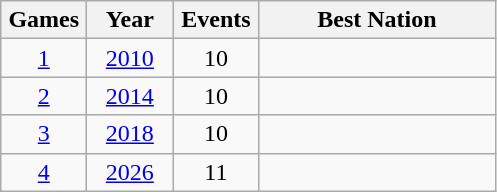<table class=wikitable>
<tr>
<th width=50>Games</th>
<th width=50>Year</th>
<th width=50>Events</th>
<th width=150>Best Nation</th>
</tr>
<tr>
<td align=center><a href='#'>1</a></td>
<td align=center><a href='#'>2010</a></td>
<td align=center>10</td>
<td></td>
</tr>
<tr>
<td align=center><a href='#'>2</a></td>
<td align=center><a href='#'>2014</a></td>
<td align=center>10</td>
<td></td>
</tr>
<tr>
<td align=center><a href='#'>3</a></td>
<td align=center><a href='#'>2018</a></td>
<td align=center>10</td>
<td></td>
</tr>
<tr>
<td align=center><a href='#'>4</a></td>
<td align=center><a href='#'>2026</a></td>
<td align=center>11</td>
<td></td>
</tr>
</table>
